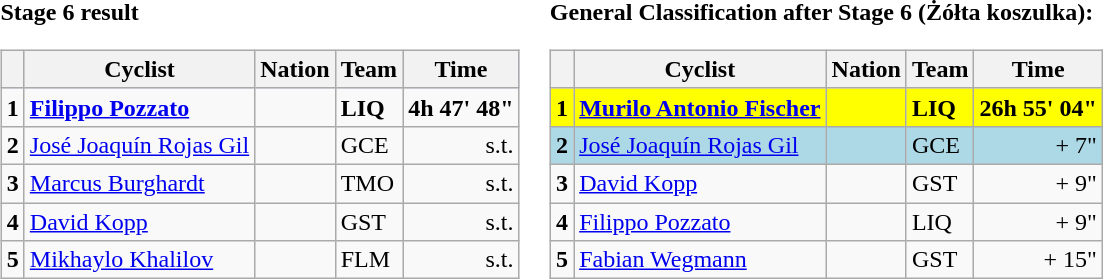<table>
<tr>
<td><strong>Stage 6 result</strong><br><table class="wikitable">
<tr style="background:#ccccff;">
<th></th>
<th>Cyclist</th>
<th>Nation</th>
<th>Team</th>
<th>Time</th>
</tr>
<tr>
<td><strong>1</strong></td>
<td><strong><a href='#'>Filippo Pozzato</a></strong></td>
<td><strong></strong></td>
<td><strong>LIQ</strong></td>
<td align="right"><strong>4h 47' 48"</strong></td>
</tr>
<tr>
<td><strong>2</strong></td>
<td><a href='#'>José Joaquín Rojas Gil</a></td>
<td></td>
<td>GCE</td>
<td align="right">s.t.</td>
</tr>
<tr>
<td><strong>3</strong></td>
<td><a href='#'>Marcus Burghardt</a></td>
<td></td>
<td>TMO</td>
<td align="right">s.t.</td>
</tr>
<tr>
<td><strong>4</strong></td>
<td><a href='#'>David Kopp</a></td>
<td></td>
<td>GST</td>
<td align="right">s.t.</td>
</tr>
<tr>
<td><strong>5</strong></td>
<td><a href='#'>Mikhaylo Khalilov</a></td>
<td></td>
<td>FLM</td>
<td align="right">s.t.</td>
</tr>
</table>
</td>
<td><strong>General Classification after Stage 6 (Żółta koszulka):</strong><br><table class="wikitable">
<tr>
<th></th>
<th>Cyclist</th>
<th>Nation</th>
<th>Team</th>
<th>Time</th>
</tr>
<tr bgcolor="yellow">
<td><strong>1</strong></td>
<td><strong><a href='#'>Murilo Antonio Fischer</a></strong></td>
<td><strong></strong></td>
<td><strong>LIQ</strong></td>
<td align="right"><strong>26h 55' 04"</strong></td>
</tr>
<tr bgcolor="lightblue">
<td><strong>2</strong></td>
<td><a href='#'>José Joaquín Rojas Gil</a></td>
<td></td>
<td>GCE</td>
<td align="right">+ 7"</td>
</tr>
<tr>
<td><strong>3</strong></td>
<td><a href='#'>David Kopp</a></td>
<td></td>
<td>GST</td>
<td align="right">+ 9"</td>
</tr>
<tr>
<td><strong>4</strong></td>
<td><a href='#'>Filippo Pozzato</a></td>
<td></td>
<td>LIQ</td>
<td align="right">+ 9"</td>
</tr>
<tr>
<td><strong>5</strong></td>
<td><a href='#'>Fabian Wegmann</a></td>
<td></td>
<td>GST</td>
<td align="right">+ 15"</td>
</tr>
</table>
</td>
</tr>
</table>
